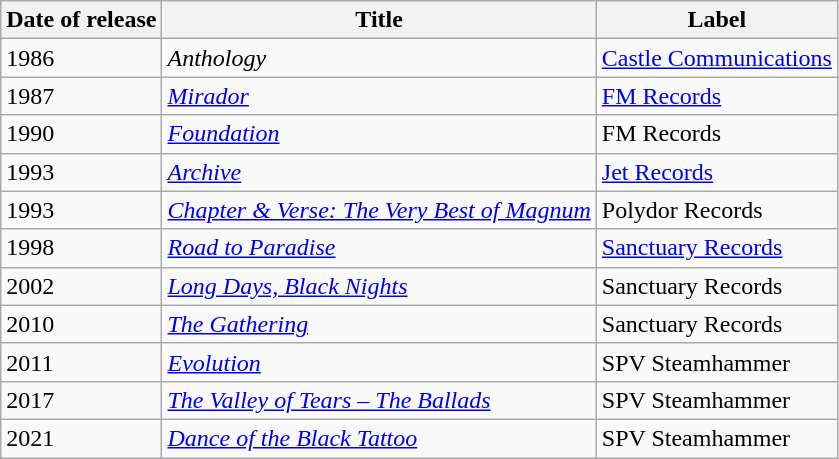<table class="wikitable">
<tr>
<th>Date of release</th>
<th>Title</th>
<th>Label</th>
</tr>
<tr>
<td>1986</td>
<td><em>Anthology</em></td>
<td><a href='#'>Castle Communications</a></td>
</tr>
<tr>
<td>1987</td>
<td><em><a href='#'>Mirador</a></em></td>
<td><a href='#'>FM Records</a></td>
</tr>
<tr>
<td>1990</td>
<td><em><a href='#'>Foundation</a></em></td>
<td>FM Records</td>
</tr>
<tr>
<td>1993</td>
<td><em><a href='#'>Archive</a></em></td>
<td><a href='#'>Jet Records</a></td>
</tr>
<tr>
<td>1993</td>
<td><em><a href='#'>Chapter & Verse: The Very Best of Magnum</a></em></td>
<td>Polydor Records</td>
</tr>
<tr>
<td>1998</td>
<td><em><a href='#'>Road to Paradise</a></em></td>
<td><a href='#'>Sanctuary Records</a></td>
</tr>
<tr>
<td>2002</td>
<td><em><a href='#'>Long Days, Black Nights</a></em></td>
<td>Sanctuary Records</td>
</tr>
<tr>
<td>2010</td>
<td><em><a href='#'>The Gathering</a></em></td>
<td>Sanctuary Records</td>
</tr>
<tr>
<td>2011</td>
<td><em><a href='#'>Evolution</a></em></td>
<td>SPV Steamhammer</td>
</tr>
<tr>
<td>2017</td>
<td><em><a href='#'>The Valley of Tears – The Ballads</a></em></td>
<td>SPV Steamhammer</td>
</tr>
<tr>
<td>2021</td>
<td><em><a href='#'>Dance of the Black Tattoo</a></em></td>
<td>SPV Steamhammer</td>
</tr>
</table>
